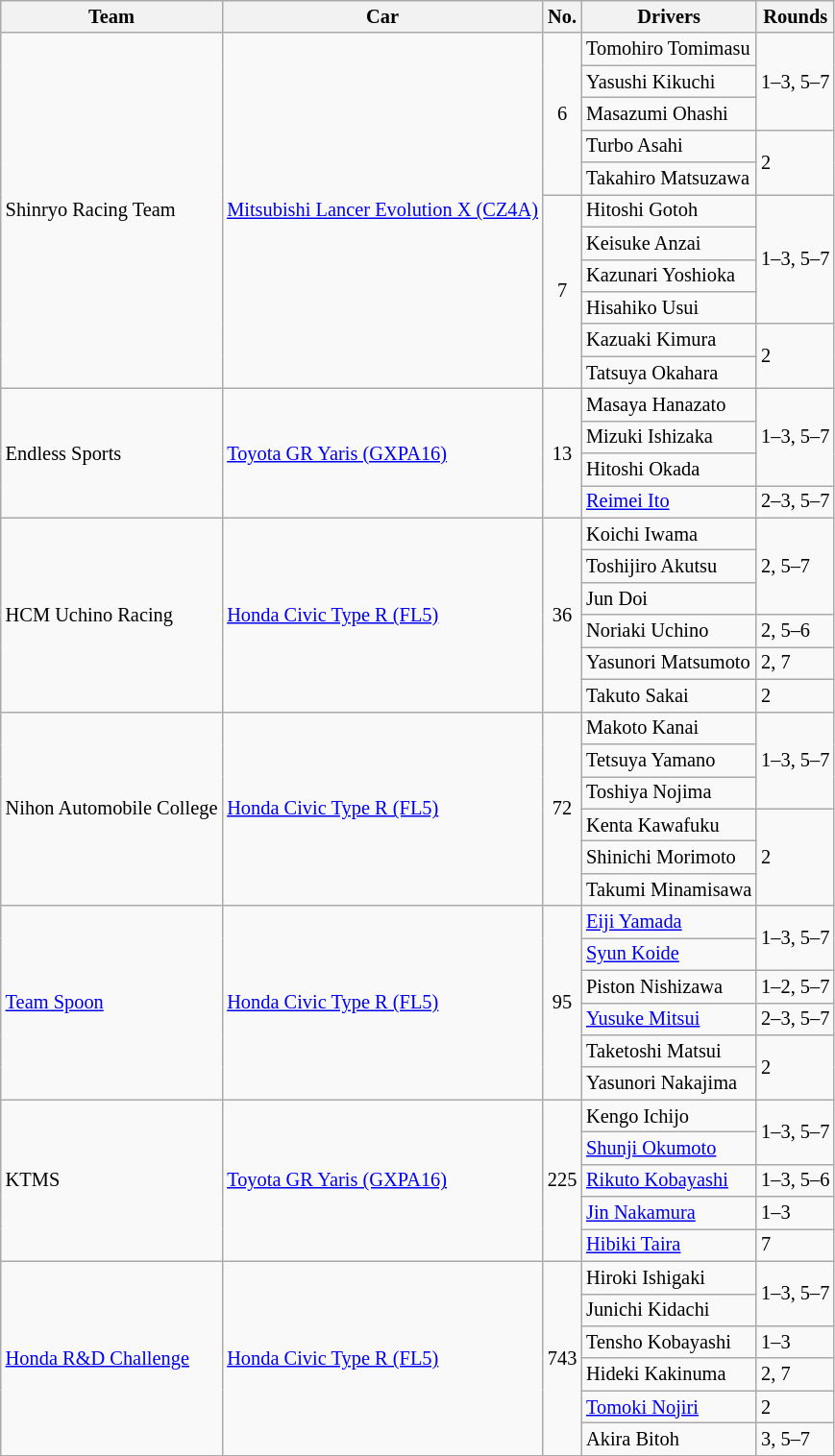<table class="wikitable" style="font-size: 85%">
<tr>
<th>Team</th>
<th>Car</th>
<th>No.</th>
<th>Drivers</th>
<th>Rounds</th>
</tr>
<tr>
<td rowspan="11"> Shinryo Racing Team</td>
<td rowspan="11"><a href='#'>Mitsubishi Lancer Evolution X (CZ4A)</a></td>
<td align="center" rowspan="5">6</td>
<td> Tomohiro Tomimasu</td>
<td rowspan="3">1–3, 5–7</td>
</tr>
<tr>
<td> Yasushi Kikuchi</td>
</tr>
<tr>
<td> Masazumi Ohashi</td>
</tr>
<tr>
<td> Turbo Asahi</td>
<td rowspan="2">2</td>
</tr>
<tr>
<td> Takahiro Matsuzawa</td>
</tr>
<tr>
<td align="center" rowspan="6">7</td>
<td> Hitoshi Gotoh</td>
<td rowspan="4">1–3, 5–7</td>
</tr>
<tr>
<td> Keisuke Anzai</td>
</tr>
<tr>
<td> Kazunari Yoshioka </td>
</tr>
<tr>
<td> Hisahiko Usui</td>
</tr>
<tr>
<td> Kazuaki Kimura</td>
<td rowspan="2">2</td>
</tr>
<tr>
<td> Tatsuya Okahara</td>
</tr>
<tr>
<td rowspan="4"> Endless Sports</td>
<td rowspan="4"><a href='#'>Toyota GR Yaris (GXPA16)</a></td>
<td align="center" rowspan="4">13</td>
<td> Masaya Hanazato</td>
<td rowspan="3">1–3, 5–7</td>
</tr>
<tr>
<td> Mizuki Ishizaka</td>
</tr>
<tr>
<td> Hitoshi Okada</td>
</tr>
<tr>
<td> <a href='#'>Reimei Ito</a></td>
<td>2–3, 5–7</td>
</tr>
<tr>
<td rowspan="6"> HCM Uchino Racing</td>
<td rowspan="6"><a href='#'>Honda Civic Type R (FL5)</a></td>
<td align="center" rowspan="6">36</td>
<td> Koichi Iwama</td>
<td rowspan="3">2, 5–7</td>
</tr>
<tr>
<td> Toshijiro Akutsu</td>
</tr>
<tr>
<td> Jun Doi</td>
</tr>
<tr>
<td> Noriaki Uchino</td>
<td>2, 5–6</td>
</tr>
<tr>
<td> Yasunori Matsumoto</td>
<td>2, 7</td>
</tr>
<tr>
<td> Takuto Sakai</td>
<td>2</td>
</tr>
<tr>
<td rowspan="6"> Nihon Automobile College</td>
<td rowspan="6"><a href='#'>Honda Civic Type R (FL5)</a></td>
<td align="center" rowspan="6">72</td>
<td> Makoto Kanai</td>
<td rowspan="3">1–3, 5–7</td>
</tr>
<tr>
<td> Tetsuya Yamano</td>
</tr>
<tr>
<td> Toshiya Nojima</td>
</tr>
<tr>
<td> Kenta Kawafuku</td>
<td rowspan="3">2</td>
</tr>
<tr>
<td> Shinichi Morimoto</td>
</tr>
<tr>
<td> Takumi Minamisawa</td>
</tr>
<tr>
<td rowspan="6"> <a href='#'>Team Spoon</a></td>
<td rowspan="6"><a href='#'>Honda Civic Type R (FL5)</a></td>
<td align="center" rowspan="6">95</td>
<td> <a href='#'>Eiji Yamada</a></td>
<td rowspan="2">1–3, 5–7</td>
</tr>
<tr>
<td> <a href='#'>Syun Koide</a></td>
</tr>
<tr>
<td> Piston Nishizawa</td>
<td>1–2, 5–7</td>
</tr>
<tr>
<td> <a href='#'>Yusuke Mitsui</a></td>
<td>2–3, 5–7</td>
</tr>
<tr>
<td> Taketoshi Matsui</td>
<td rowspan="2">2</td>
</tr>
<tr>
<td> Yasunori Nakajima</td>
</tr>
<tr>
<td rowspan="5"> KTMS</td>
<td rowspan="5"><a href='#'>Toyota GR Yaris (GXPA16)</a></td>
<td align="center" rowspan="5">225</td>
<td> Kengo Ichijo</td>
<td rowspan="2">1–3, 5–7</td>
</tr>
<tr>
<td> <a href='#'>Shunji Okumoto</a></td>
</tr>
<tr>
<td> <a href='#'>Rikuto Kobayashi</a></td>
<td>1–3, 5–6</td>
</tr>
<tr>
<td> <a href='#'>Jin Nakamura</a></td>
<td>1–3</td>
</tr>
<tr>
<td> <a href='#'>Hibiki Taira</a></td>
<td>7</td>
</tr>
<tr>
<td rowspan="6"> <a href='#'>Honda R&D Challenge</a></td>
<td rowspan="6"><a href='#'>Honda Civic Type R (FL5)</a></td>
<td align="center" rowspan="6">743</td>
<td> Hiroki Ishigaki</td>
<td rowspan="2">1–3, 5–7</td>
</tr>
<tr>
<td> Junichi Kidachi</td>
</tr>
<tr>
<td> Tensho Kobayashi</td>
<td>1–3</td>
</tr>
<tr>
<td> Hideki Kakinuma</td>
<td>2, 7</td>
</tr>
<tr>
<td> <a href='#'>Tomoki Nojiri</a></td>
<td>2</td>
</tr>
<tr>
<td> Akira Bitoh</td>
<td>3, 5–7</td>
</tr>
</table>
